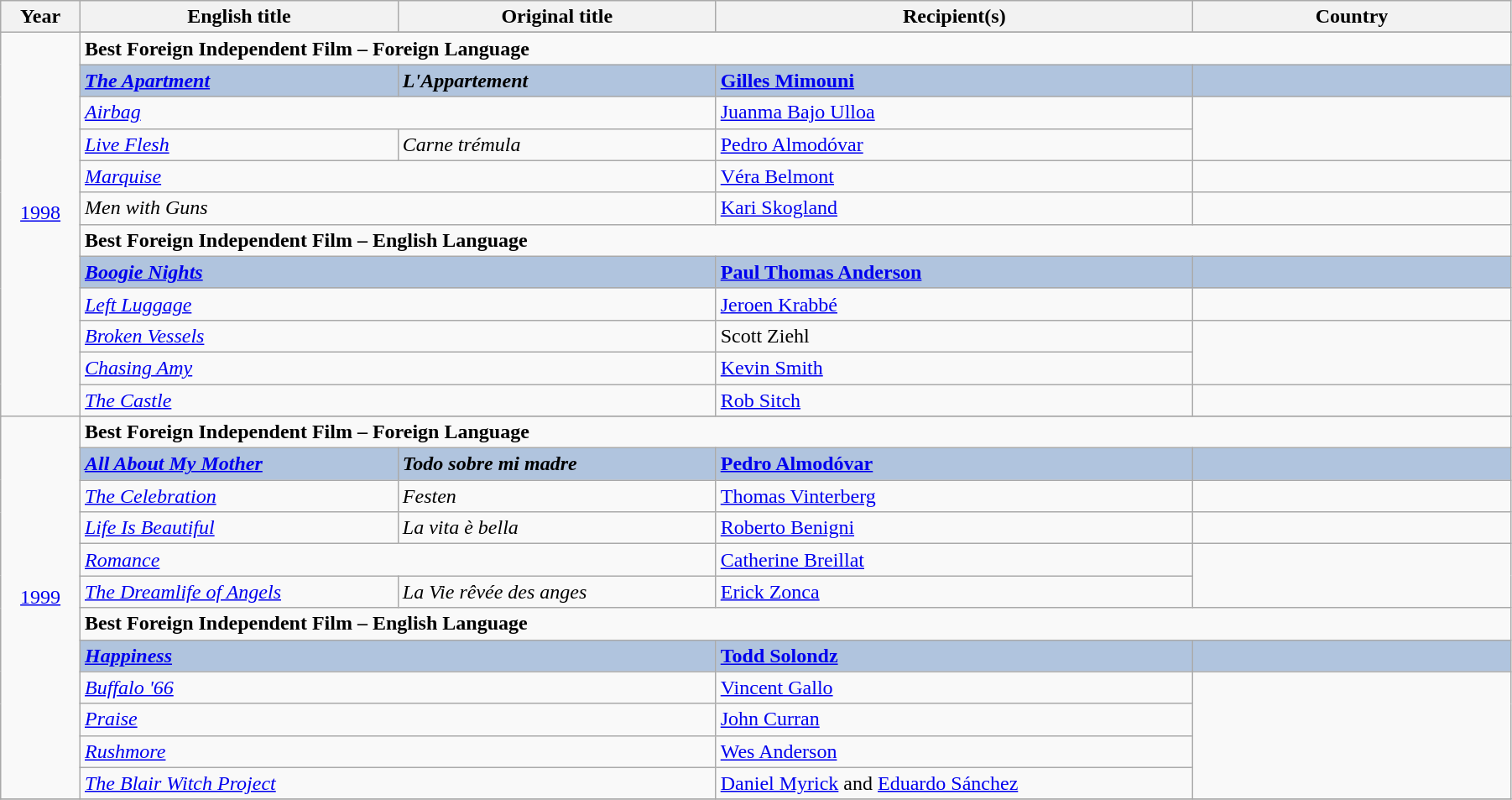<table class="wikitable" width="95%" cellpadding="5">
<tr>
<th width="5%">Year</th>
<th width="20%">English title</th>
<th width="20%">Original title</th>
<th width="30%">Recipient(s)</th>
<th width="20%">Country</th>
</tr>
<tr>
<td rowspan="13" style="text-align:center;"><a href='#'>1998</a><br><br></td>
</tr>
<tr>
<td colspan="4"><strong>Best Foreign Independent Film – Foreign Language</strong></td>
</tr>
<tr>
<td style="background:#B0C4DE"><strong><em><a href='#'>The Apartment</a></em></strong></td>
<td style="background:#B0C4DE"><strong><em>L'Appartement</em></strong></td>
<td style="background:#B0C4DE"><strong><a href='#'>Gilles Mimouni</a></strong></td>
<td style="background:#B0C4DE"><strong></strong></td>
</tr>
<tr>
<td colspan="2"><em><a href='#'>Airbag</a></em></td>
<td><a href='#'>Juanma Bajo Ulloa</a></td>
<td rowspan="2"></td>
</tr>
<tr>
<td><em><a href='#'>Live Flesh</a></em></td>
<td><em>Carne trémula</em></td>
<td><a href='#'>Pedro Almodóvar</a></td>
</tr>
<tr>
<td colspan="2"><em><a href='#'>Marquise</a></em></td>
<td><a href='#'>Véra Belmont</a></td>
<td></td>
</tr>
<tr>
<td colspan="2"><em>Men with Guns</em></td>
<td><a href='#'>Kari Skogland</a></td>
<td></td>
</tr>
<tr>
<td colspan="4"><strong>Best Foreign Independent Film – English Language</strong></td>
</tr>
<tr>
<td colspan="2" style="background:#B0C4DE"><strong><em><a href='#'>Boogie Nights</a></em></strong></td>
<td style="background:#B0C4DE"><strong><a href='#'>Paul Thomas Anderson</a></strong></td>
<td style="background:#B0C4DE"><strong></strong></td>
</tr>
<tr>
<td colspan="2"><em><a href='#'>Left Luggage</a></em></td>
<td><a href='#'>Jeroen Krabbé</a></td>
<td></td>
</tr>
<tr>
<td colspan="2"><em><a href='#'>Broken Vessels</a></em></td>
<td>Scott Ziehl</td>
<td rowspan="2"></td>
</tr>
<tr>
<td colspan="2"><em><a href='#'>Chasing Amy</a></em></td>
<td><a href='#'>Kevin Smith</a></td>
</tr>
<tr>
<td colspan="2"><em><a href='#'>The Castle</a></em></td>
<td><a href='#'>Rob Sitch</a></td>
<td></td>
</tr>
<tr>
<td rowspan="13" style="text-align:center;"><a href='#'>1999</a><br><br></td>
</tr>
<tr>
<td colspan="4"><strong>Best Foreign Independent Film – Foreign Language</strong></td>
</tr>
<tr>
<td style="background:#B0C4DE"><strong><em><a href='#'>All About My Mother</a></em></strong></td>
<td style="background:#B0C4DE"><strong><em>Todo sobre mi madre</em></strong></td>
<td style="background:#B0C4DE"><strong><a href='#'>Pedro Almodóvar</a></strong></td>
<td style="background:#B0C4DE"><strong></strong></td>
</tr>
<tr>
<td><em><a href='#'>The Celebration</a></em></td>
<td><em>Festen</em></td>
<td><a href='#'>Thomas Vinterberg</a></td>
<td></td>
</tr>
<tr>
<td><em><a href='#'>Life Is Beautiful</a></em></td>
<td><em>La vita è bella</em></td>
<td><a href='#'>Roberto Benigni</a></td>
<td></td>
</tr>
<tr>
<td colspan="2"><em><a href='#'>Romance</a></em></td>
<td><a href='#'>Catherine Breillat</a></td>
<td rowspan="2"></td>
</tr>
<tr>
<td><em><a href='#'>The Dreamlife of Angels</a></em></td>
<td><em>La Vie rêvée des anges</em></td>
<td><a href='#'>Erick Zonca</a></td>
</tr>
<tr>
<td colspan="4"><strong>Best Foreign Independent Film – English Language</strong></td>
</tr>
<tr>
<td colspan="2" style="background:#B0C4DE"><strong><em><a href='#'>Happiness</a></em></strong></td>
<td style="background:#B0C4DE"><strong><a href='#'>Todd Solondz</a></strong></td>
<td style="background:#B0C4DE"><strong></strong></td>
</tr>
<tr>
<td colspan="2"><em><a href='#'>Buffalo '66</a></em></td>
<td><a href='#'>Vincent Gallo</a></td>
<td rowspan="4"></td>
</tr>
<tr>
<td colspan="2"><em><a href='#'>Praise</a></em></td>
<td><a href='#'>John Curran</a></td>
</tr>
<tr>
<td colspan="2"><em><a href='#'>Rushmore</a></em></td>
<td><a href='#'>Wes Anderson</a></td>
</tr>
<tr>
<td colspan="2"><em><a href='#'>The Blair Witch Project</a></em></td>
<td><a href='#'>Daniel Myrick</a> and <a href='#'>Eduardo Sánchez</a></td>
</tr>
<tr>
</tr>
</table>
